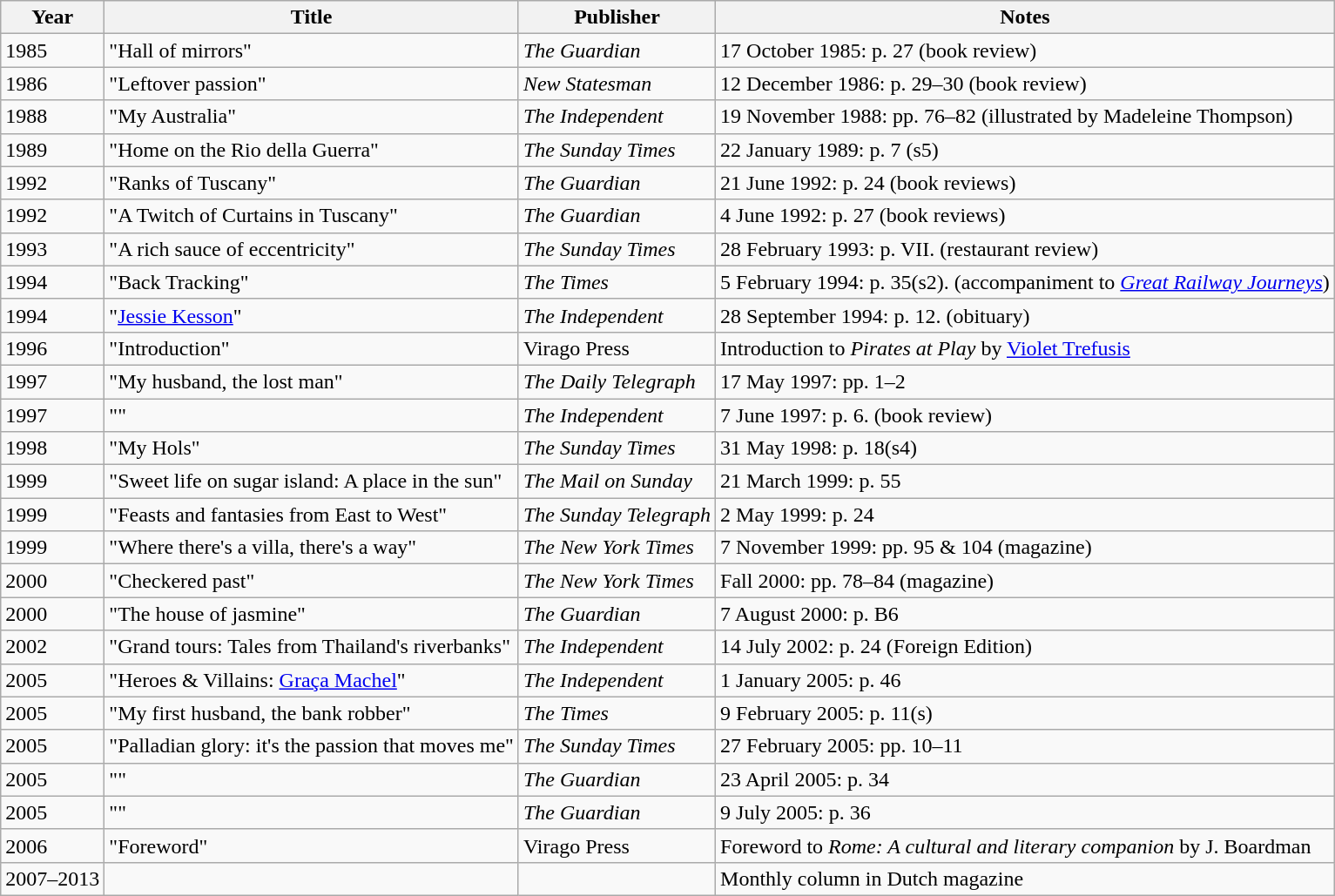<table class="wikitable">
<tr>
<th>Year</th>
<th>Title</th>
<th>Publisher</th>
<th>Notes</th>
</tr>
<tr>
<td>1985</td>
<td>"Hall of mirrors"</td>
<td><em>The Guardian</em></td>
<td>17 October 1985: p. 27 (book review)</td>
</tr>
<tr>
<td>1986</td>
<td>"Leftover passion"</td>
<td><em>New Statesman</em></td>
<td>12 December 1986: p. 29–30 (book review)</td>
</tr>
<tr>
<td>1988</td>
<td>"My Australia"</td>
<td><em>The Independent</em></td>
<td>19 November 1988: pp. 76–82 (illustrated by Madeleine Thompson)</td>
</tr>
<tr>
<td>1989</td>
<td>"Home on the Rio della Guerra"</td>
<td><em>The Sunday Times</em></td>
<td>22 January 1989: p. 7 (s5)</td>
</tr>
<tr>
<td>1992</td>
<td>"Ranks of Tuscany"</td>
<td><em>The Guardian</em></td>
<td>21 June 1992: p. 24 (book reviews)</td>
</tr>
<tr>
<td>1992</td>
<td>"A Twitch of Curtains in Tuscany"</td>
<td><em>The Guardian</em></td>
<td>4 June 1992: p. 27 (book reviews)</td>
</tr>
<tr>
<td>1993</td>
<td>"A rich sauce of eccentricity"</td>
<td><em>The Sunday Times</em></td>
<td>28 February 1993: p. VII. (restaurant review)</td>
</tr>
<tr>
<td>1994</td>
<td>"Back Tracking"</td>
<td><em>The Times</em></td>
<td>5 February 1994: p. 35(s2). (accompaniment to <em><a href='#'>Great Railway Journeys</a></em>)</td>
</tr>
<tr>
<td>1994</td>
<td>"<a href='#'>Jessie Kesson</a>"</td>
<td><em>The Independent</em></td>
<td>28 September 1994: p. 12. (obituary)</td>
</tr>
<tr>
<td>1996</td>
<td>"Introduction"</td>
<td>Virago Press</td>
<td>Introduction to <em>Pirates at Play</em> by <a href='#'>Violet Trefusis</a></td>
</tr>
<tr>
<td>1997</td>
<td>"My husband, the lost man"</td>
<td><em>The Daily Telegraph</em></td>
<td>17 May 1997: pp. 1–2</td>
</tr>
<tr>
<td>1997</td>
<td>""</td>
<td><em>The Independent</em></td>
<td>7 June 1997: p. 6. (book review)</td>
</tr>
<tr>
<td>1998</td>
<td>"My Hols"</td>
<td><em>The Sunday Times</em></td>
<td>31 May 1998: p. 18(s4)</td>
</tr>
<tr>
<td>1999</td>
<td>"Sweet life on sugar island: A place in the sun"</td>
<td><em>The Mail on Sunday</em></td>
<td>21 March 1999: p. 55</td>
</tr>
<tr>
<td>1999</td>
<td>"Feasts and fantasies from East to West"</td>
<td><em>The Sunday Telegraph</em></td>
<td>2 May 1999: p. 24</td>
</tr>
<tr>
<td>1999</td>
<td>"Where there's a villa, there's a way"</td>
<td><em>The New York Times</em></td>
<td>7 November 1999: pp. 95 & 104 (magazine)</td>
</tr>
<tr>
<td>2000</td>
<td>"Checkered past"</td>
<td><em>The New York Times</em></td>
<td>Fall 2000: pp. 78–84 (magazine)</td>
</tr>
<tr>
<td>2000</td>
<td>"The house of jasmine"</td>
<td><em>The Guardian</em></td>
<td>7 August 2000: p. B6</td>
</tr>
<tr>
<td>2002</td>
<td>"Grand tours: Tales from Thailand's riverbanks"</td>
<td><em>The Independent</em></td>
<td>14 July 2002: p. 24 (Foreign Edition)</td>
</tr>
<tr>
<td>2005</td>
<td>"Heroes & Villains: <a href='#'>Graça Machel</a>"</td>
<td><em>The Independent</em></td>
<td>1 January 2005: p. 46</td>
</tr>
<tr>
<td>2005</td>
<td>"My first husband, the bank robber"</td>
<td><em>The Times</em></td>
<td>9 February 2005: p. 11(s)</td>
</tr>
<tr>
<td>2005</td>
<td>"Palladian glory: it's the passion that moves me"</td>
<td><em>The Sunday Times</em></td>
<td>27 February 2005: pp. 10–11</td>
</tr>
<tr>
<td>2005</td>
<td>""</td>
<td><em>The Guardian</em></td>
<td>23 April 2005: p. 34</td>
</tr>
<tr>
<td>2005</td>
<td>""</td>
<td><em>The Guardian</em></td>
<td>9 July 2005: p. 36</td>
</tr>
<tr>
<td>2006</td>
<td>"Foreword"</td>
<td>Virago Press</td>
<td>Foreword to <em>Rome: A cultural and literary companion</em> by J. Boardman</td>
</tr>
<tr>
<td>2007–2013</td>
<td></td>
<td><em></em></td>
<td>Monthly column in Dutch magazine</td>
</tr>
</table>
